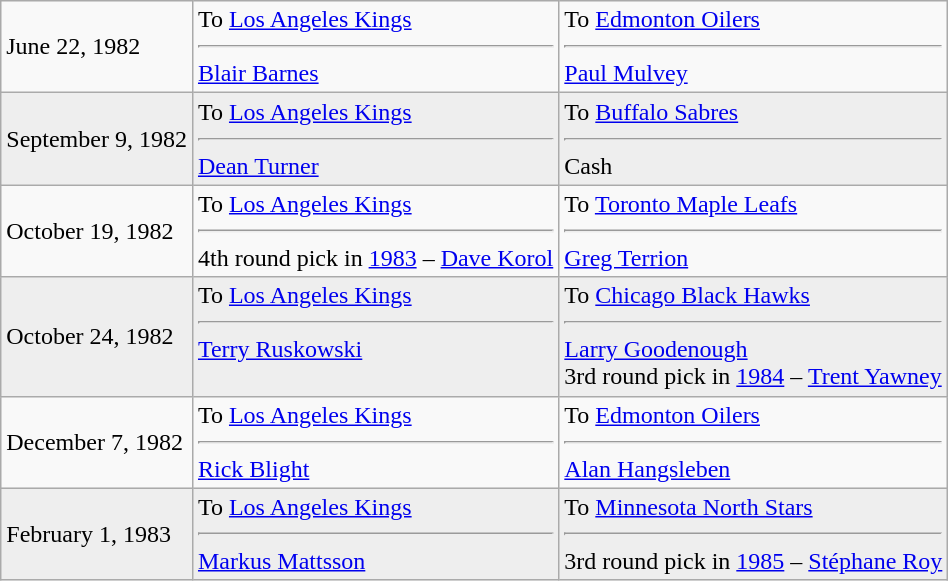<table class="wikitable">
<tr>
<td>June 22, 1982</td>
<td valign="top">To <a href='#'>Los Angeles Kings</a><hr><a href='#'>Blair Barnes</a></td>
<td valign="top">To <a href='#'>Edmonton Oilers</a><hr><a href='#'>Paul Mulvey</a></td>
</tr>
<tr style="background:#eee;">
<td>September 9, 1982</td>
<td valign="top">To <a href='#'>Los Angeles Kings</a><hr><a href='#'>Dean Turner</a></td>
<td valign="top">To <a href='#'>Buffalo Sabres</a><hr>Cash</td>
</tr>
<tr>
<td>October 19, 1982</td>
<td valign="top">To <a href='#'>Los Angeles Kings</a><hr>4th round pick in <a href='#'>1983</a> – <a href='#'>Dave Korol</a></td>
<td valign="top">To <a href='#'>Toronto Maple Leafs</a><hr><a href='#'>Greg Terrion</a></td>
</tr>
<tr style="background:#eee;">
<td>October 24, 1982</td>
<td valign="top">To <a href='#'>Los Angeles Kings</a><hr><a href='#'>Terry Ruskowski</a></td>
<td valign="top">To <a href='#'>Chicago Black Hawks</a><hr><a href='#'>Larry Goodenough</a> <br> 3rd round pick in <a href='#'>1984</a> – <a href='#'>Trent Yawney</a></td>
</tr>
<tr>
<td>December 7, 1982</td>
<td valign="top">To <a href='#'>Los Angeles Kings</a><hr><a href='#'>Rick Blight</a></td>
<td valign="top">To <a href='#'>Edmonton Oilers</a><hr><a href='#'>Alan Hangsleben</a></td>
</tr>
<tr style="background:#eee;">
<td>February 1, 1983</td>
<td valign="top">To <a href='#'>Los Angeles Kings</a><hr><a href='#'>Markus Mattsson</a></td>
<td valign="top">To <a href='#'>Minnesota North Stars</a><hr>3rd round pick in <a href='#'>1985</a> – <a href='#'>Stéphane Roy</a></td>
</tr>
</table>
